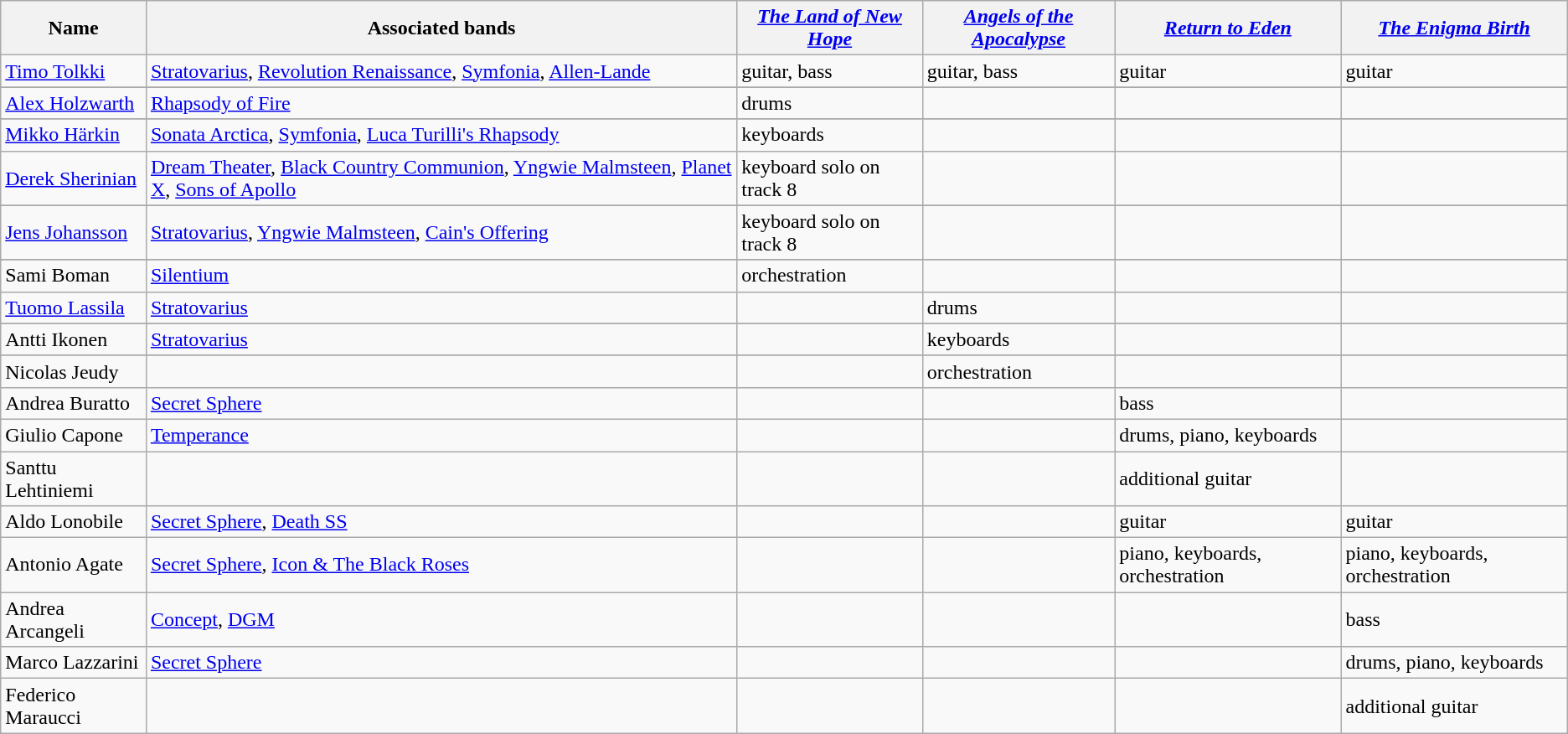<table class="wikitable">
<tr>
<th>Name</th>
<th>Associated bands</th>
<th><em><a href='#'>The Land of New Hope</a></em></th>
<th><em><a href='#'>Angels of the Apocalypse</a></em></th>
<th><a href='#'><em>Return to Eden</em></a></th>
<th><em><a href='#'>The Enigma Birth</a></em></th>
</tr>
<tr>
<td> <a href='#'>Timo Tolkki</a></td>
<td><a href='#'>Stratovarius</a>, <a href='#'>Revolution Renaissance</a>, <a href='#'>Symfonia</a>, <a href='#'>Allen-Lande</a></td>
<td>guitar, bass</td>
<td>guitar, bass</td>
<td>guitar</td>
<td>guitar</td>
</tr>
<tr>
</tr>
<tr>
<td> <a href='#'>Alex Holzwarth</a></td>
<td><a href='#'>Rhapsody of Fire</a></td>
<td>drums</td>
<td></td>
<td></td>
<td></td>
</tr>
<tr>
</tr>
<tr>
<td> <a href='#'>Mikko Härkin</a></td>
<td><a href='#'>Sonata Arctica</a>, <a href='#'>Symfonia</a>, <a href='#'>Luca Turilli's Rhapsody</a></td>
<td>keyboards</td>
<td></td>
<td></td>
<td></td>
</tr>
<tr>
<td> <a href='#'>Derek Sherinian</a></td>
<td><a href='#'>Dream Theater</a>, <a href='#'>Black Country Communion</a>, <a href='#'>Yngwie Malmsteen</a>, <a href='#'>Planet X</a>, <a href='#'>Sons of Apollo</a></td>
<td>keyboard solo on track 8</td>
<td></td>
<td></td>
<td></td>
</tr>
<tr>
</tr>
<tr>
<td> <a href='#'>Jens Johansson</a></td>
<td><a href='#'>Stratovarius</a>, <a href='#'>Yngwie Malmsteen</a>, <a href='#'>Cain's Offering</a></td>
<td>keyboard solo on track 8</td>
<td></td>
<td></td>
<td></td>
</tr>
<tr>
</tr>
<tr>
<td> Sami Boman</td>
<td><a href='#'>Silentium</a></td>
<td>orchestration</td>
<td></td>
<td></td>
<td></td>
</tr>
<tr>
<td> <a href='#'>Tuomo Lassila</a></td>
<td><a href='#'>Stratovarius</a></td>
<td></td>
<td>drums</td>
<td></td>
<td></td>
</tr>
<tr>
</tr>
<tr>
<td> Antti Ikonen</td>
<td><a href='#'>Stratovarius</a></td>
<td></td>
<td>keyboards</td>
<td></td>
<td></td>
</tr>
<tr>
</tr>
<tr>
<td> Nicolas Jeudy</td>
<td></td>
<td></td>
<td>orchestration</td>
<td></td>
<td></td>
</tr>
<tr>
<td> Andrea Buratto</td>
<td><a href='#'>Secret Sphere</a></td>
<td></td>
<td></td>
<td>bass</td>
<td></td>
</tr>
<tr>
<td> Giulio Capone</td>
<td><a href='#'>Temperance</a></td>
<td></td>
<td></td>
<td>drums, piano, keyboards</td>
<td></td>
</tr>
<tr>
<td> Santtu Lehtiniemi</td>
<td></td>
<td></td>
<td></td>
<td>additional guitar</td>
<td></td>
</tr>
<tr>
<td> Aldo Lonobile</td>
<td><a href='#'>Secret Sphere</a>, <a href='#'>Death SS</a></td>
<td></td>
<td></td>
<td>guitar</td>
<td>guitar</td>
</tr>
<tr>
<td> Antonio Agate</td>
<td><a href='#'>Secret Sphere</a>, <a href='#'>Icon & The Black Roses</a></td>
<td></td>
<td></td>
<td>piano, keyboards, orchestration</td>
<td>piano, keyboards, orchestration</td>
</tr>
<tr>
<td> Andrea Arcangeli</td>
<td><a href='#'>Concept</a>, <a href='#'>DGM</a></td>
<td></td>
<td></td>
<td></td>
<td>bass</td>
</tr>
<tr>
<td> Marco Lazzarini</td>
<td><a href='#'>Secret Sphere</a></td>
<td></td>
<td></td>
<td></td>
<td>drums, piano, keyboards</td>
</tr>
<tr>
<td> Federico Maraucci</td>
<td></td>
<td></td>
<td></td>
<td></td>
<td>additional guitar</td>
</tr>
</table>
